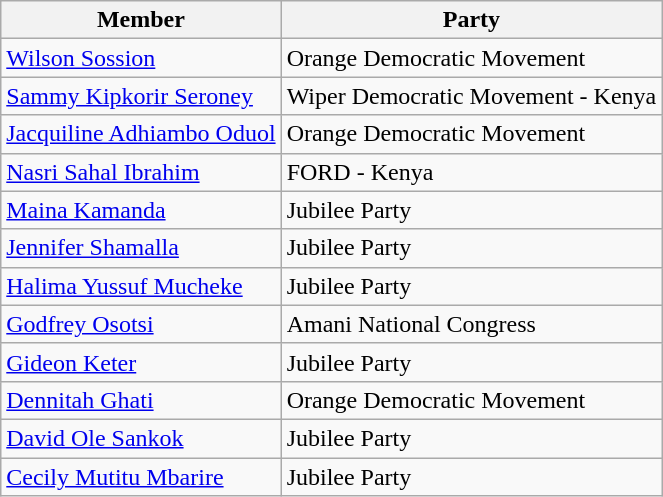<table class="wikitable sortable">
<tr>
<th>Member</th>
<th>Party</th>
</tr>
<tr>
<td><a href='#'>Wilson Sossion</a></td>
<td>Orange Democratic Movement</td>
</tr>
<tr>
<td><a href='#'>Sammy Kipkorir Seroney</a></td>
<td>Wiper Democratic Movement - Kenya</td>
</tr>
<tr>
<td><a href='#'>Jacquiline Adhiambo Oduol</a></td>
<td>Orange Democratic Movement</td>
</tr>
<tr>
<td><a href='#'>Nasri Sahal Ibrahim</a></td>
<td>FORD - Kenya</td>
</tr>
<tr>
<td><a href='#'>Maina Kamanda</a></td>
<td>Jubilee Party</td>
</tr>
<tr>
<td><a href='#'>Jennifer Shamalla</a></td>
<td>Jubilee Party</td>
</tr>
<tr>
<td><a href='#'>Halima Yussuf Mucheke</a></td>
<td>Jubilee Party</td>
</tr>
<tr>
<td><a href='#'>Godfrey Osotsi</a></td>
<td>Amani National Congress</td>
</tr>
<tr>
<td><a href='#'>Gideon Keter</a></td>
<td>Jubilee Party</td>
</tr>
<tr>
<td><a href='#'>Dennitah Ghati</a></td>
<td>Orange Democratic Movement</td>
</tr>
<tr>
<td><a href='#'>David Ole Sankok</a></td>
<td>Jubilee Party</td>
</tr>
<tr>
<td><a href='#'>Cecily Mutitu Mbarire</a></td>
<td>Jubilee Party</td>
</tr>
</table>
